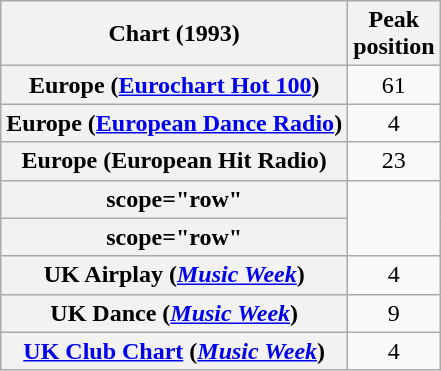<table class="wikitable sortable plainrowheaders">
<tr>
<th scope="col">Chart (1993)</th>
<th scope="col">Peak<br>position</th>
</tr>
<tr>
<th scope="row">Europe (<a href='#'>Eurochart Hot 100</a>)</th>
<td align="center">61</td>
</tr>
<tr>
<th scope="row">Europe (<a href='#'>European Dance Radio</a>)</th>
<td align="center">4</td>
</tr>
<tr>
<th scope="row">Europe (European Hit Radio)</th>
<td align="center">23</td>
</tr>
<tr>
<th>scope="row" </th>
</tr>
<tr>
<th>scope="row" </th>
</tr>
<tr>
<th scope="row">UK Airplay (<em><a href='#'>Music Week</a></em>)</th>
<td align="center">4</td>
</tr>
<tr>
<th scope="row">UK Dance (<em><a href='#'>Music Week</a></em>)</th>
<td align="center">9</td>
</tr>
<tr>
<th scope="row"><a href='#'>UK Club Chart</a> (<em><a href='#'>Music Week</a></em>)</th>
<td align="center">4</td>
</tr>
</table>
